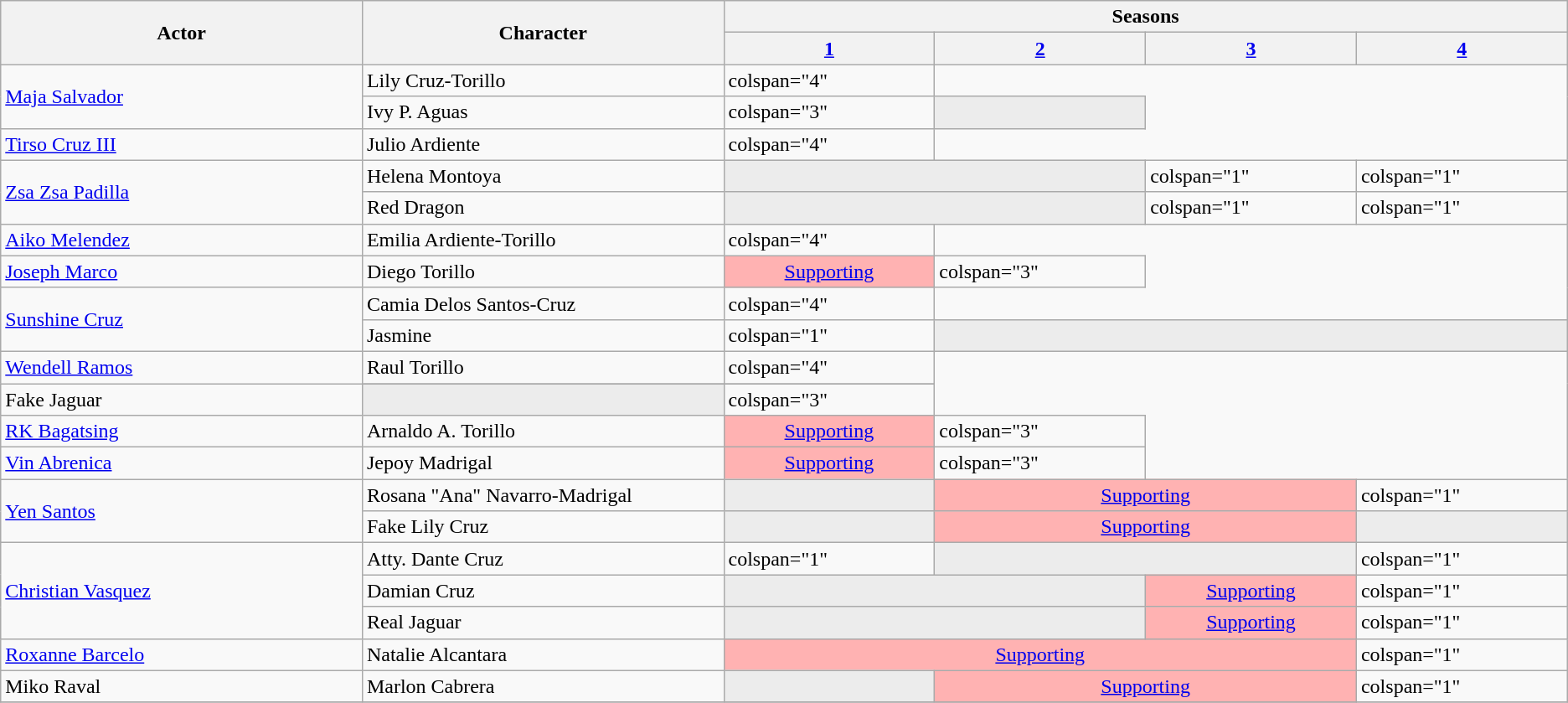<table class="wikitable">
<tr>
<th style="width:10%;" rowspan="2">Actor</th>
<th style="width:10%;" rowspan="2">Character</th>
<th colspan="12">Seasons</th>
</tr>
<tr>
<th style="width:5%;"><a href='#'>1</a></th>
<th style="width:5%;"><a href='#'>2</a></th>
<th style="width:5%;"><a href='#'>3</a></th>
<th style="width:5%;"><a href='#'>4</a></th>
</tr>
<tr>
<td rowspan="2"><a href='#'>Maja Salvador</a></td>
<td>Lily Cruz-Torillo</td>
<td>colspan="4" </td>
</tr>
<tr>
<td>Ivy P. Aguas</td>
<td>colspan="3" </td>
<td colspan="1" style="Background: #ececec; color: grey; vertical-align: middle; text-align: center; " class="table-na"></td>
</tr>
<tr>
<td><a href='#'>Tirso Cruz III</a></td>
<td>Julio Ardiente</td>
<td>colspan="4" </td>
</tr>
<tr>
<td rowspan="2"><a href='#'>Zsa Zsa Padilla</a></td>
<td>Helena Montoya</td>
<td colspan="2" style="Background: #ececec; color: grey; vertical-align: middle; text-align: center; " class="table-na"></td>
<td>colspan="1" </td>
<td>colspan="1" </td>
</tr>
<tr>
<td>Red Dragon</td>
<td colspan="2" style="Background: #ececec; color: grey; vertical-align: middle; text-align: center; " class="table-na"></td>
<td>colspan="1" </td>
<td>colspan="1" </td>
</tr>
<tr>
<td><a href='#'>Aiko Melendez</a></td>
<td>Emilia Ardiente-Torillo</td>
<td>colspan="4" </td>
</tr>
<tr>
<td><a href='#'>Joseph Marco</a></td>
<td>Diego Torillo</td>
<td colspan="1" style="background: #ffb2b2"  align="center"><a href='#'>Supporting</a></td>
<td>colspan="3" </td>
</tr>
<tr>
<td rowspan="2"><a href='#'>Sunshine Cruz</a></td>
<td>Camia Delos Santos-Cruz</td>
<td>colspan="4" </td>
</tr>
<tr>
<td>Jasmine</td>
<td>colspan="1" </td>
<td colspan="3" style="Background: #ececec; color: grey; vertical-align: middle; text-align: center; " class="table-na"></td>
</tr>
<tr>
<td rowspan="2"><a href='#'>Wendell Ramos</a></td>
<td>Raul Torillo</td>
<td>colspan="4" </td>
</tr>
<tr>
</tr>
<tr>
<td>Fake Jaguar</td>
<td colspan="1" style="Background: #ececec; color: grey; vertical-align: middle; text-align: center; " class="table-na"></td>
<td>colspan="3" </td>
</tr>
<tr>
<td><a href='#'>RK Bagatsing</a></td>
<td>Arnaldo A. Torillo</td>
<td colspan="1" style="background: #ffb2b2"  align="center"><a href='#'>Supporting</a></td>
<td>colspan="3" </td>
</tr>
<tr>
<td><a href='#'>Vin Abrenica</a></td>
<td>Jepoy Madrigal</td>
<td colspan="1" style="background: #ffb2b2"  align="center"><a href='#'>Supporting</a></td>
<td>colspan="3" </td>
</tr>
<tr>
<td rowspan="2"><a href='#'>Yen Santos</a></td>
<td>Rosana "Ana" Navarro-Madrigal</td>
<td colspan="1" style="Background: #ececec; color: grey; vertical-align: middle; text-align: center; " class="table-na"></td>
<td colspan="2" style="background: #ffb2b2"  align="center"><a href='#'>Supporting</a></td>
<td>colspan="1" </td>
</tr>
<tr>
<td>Fake Lily Cruz</td>
<td colspan="1" style="Background: #ececec; color: grey; vertical-align: middle; text-align: center; " class="table-na"></td>
<td colspan="2" style="background: #ffb2b2"  align="center"><a href='#'>Supporting</a></td>
<td colspan="1" style="Background: #ececec; color: grey; vertical-align: middle; text-align: center; " class="table-na"></td>
</tr>
<tr>
<td rowspan="3"><a href='#'>Christian Vasquez</a></td>
<td>Atty. Dante Cruz</td>
<td>colspan="1" </td>
<td colspan="2" style="Background: #ececec; color: grey; vertical-align: middle; text-align: center; " class="table-na"></td>
<td>colspan="1" </td>
</tr>
<tr>
<td>Damian Cruz</td>
<td colspan="2" style="Background: #ececec; color: grey; vertical-align: middle; text-align: center; " class="table-na"></td>
<td colspan="1" style="background: #ffb2b2"  align="center"><a href='#'>Supporting</a></td>
<td>colspan="1" </td>
</tr>
<tr>
<td>Real Jaguar</td>
<td colspan="2" style="Background: #ececec; color: grey; vertical-align: middle; text-align: center; " class="table-na"></td>
<td colspan="1" style="background: #ffb2b2"  align="center"><a href='#'>Supporting</a></td>
<td>colspan="1" </td>
</tr>
<tr>
<td><a href='#'>Roxanne Barcelo</a></td>
<td>Natalie Alcantara</td>
<td colspan="3" style="background: #ffb2b2"  align="center"><a href='#'>Supporting</a></td>
<td>colspan="1" </td>
</tr>
<tr>
<td>Miko Raval</td>
<td>Marlon Cabrera</td>
<td colspan="1" style="Background: #ececec; color: grey; vertical-align: middle; text-align: center; " class="table-na"></td>
<td colspan="2" style="background: #ffb2b2"  align="center"><a href='#'>Supporting</a></td>
<td>colspan="1" </td>
</tr>
<tr>
</tr>
</table>
